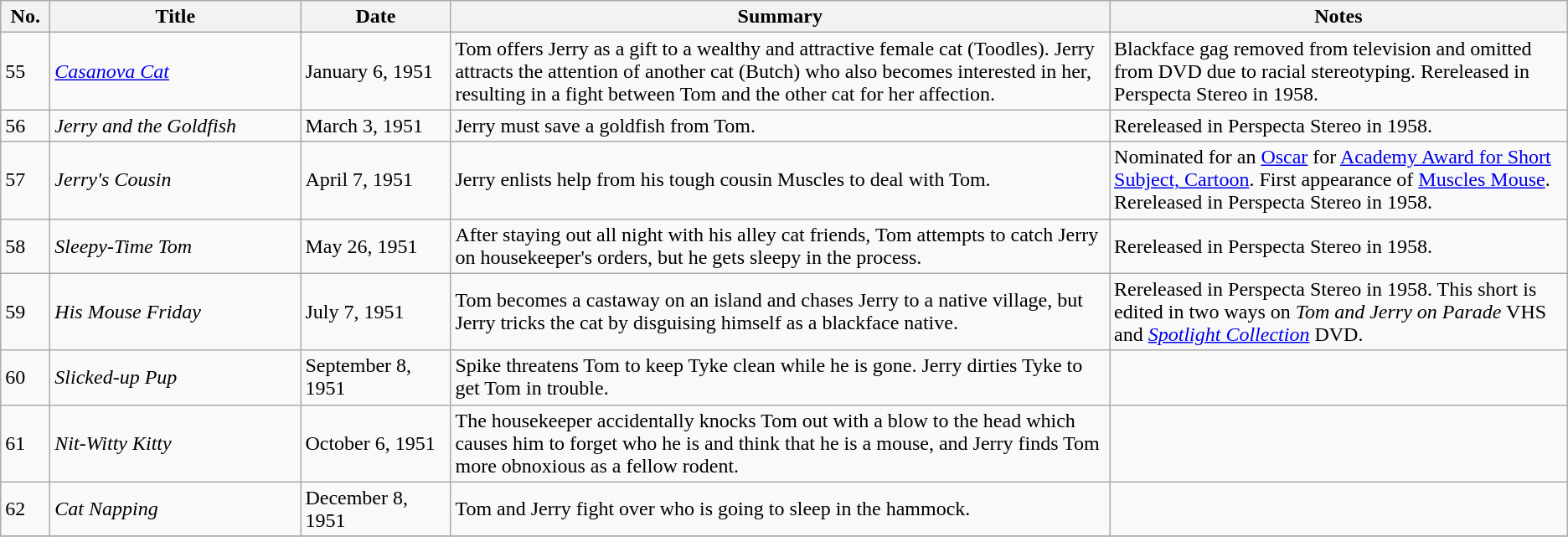<table class="wikitable">
<tr>
<th style="width:2em">No.</th>
<th style="width:12em">Title</th>
<th style="width:7em">Date</th>
<th>Summary</th>
<th>Notes</th>
</tr>
<tr>
<td>55</td>
<td><em><a href='#'>Casanova Cat</a></em></td>
<td>January 6, 1951</td>
<td>Tom offers Jerry as a gift to a wealthy and attractive female cat (Toodles). Jerry attracts the attention of another cat (Butch) who also becomes interested in her, resulting in a fight between Tom and the other cat for her affection.</td>
<td>Blackface gag removed from television and omitted from DVD due to racial stereotyping. Rereleased in Perspecta Stereo in 1958.</td>
</tr>
<tr>
<td>56</td>
<td><em>Jerry and the Goldfish</em></td>
<td>March 3, 1951</td>
<td>Jerry must save a goldfish from Tom.</td>
<td>Rereleased in Perspecta Stereo in 1958.</td>
</tr>
<tr>
<td>57</td>
<td><em>Jerry's Cousin</em></td>
<td>April 7, 1951</td>
<td>Jerry enlists help from his tough cousin Muscles to deal with Tom.</td>
<td>Nominated for an <a href='#'>Oscar</a> for <a href='#'>Academy Award for Short Subject, Cartoon</a>. First appearance of <a href='#'>Muscles Mouse</a>. Rereleased in Perspecta Stereo in 1958.</td>
</tr>
<tr>
<td>58</td>
<td><em>Sleepy-Time Tom</em></td>
<td>May 26, 1951</td>
<td>After staying out all night with his alley cat friends, Tom attempts to catch Jerry on housekeeper's orders, but he gets sleepy in the process.</td>
<td>Rereleased in Perspecta Stereo in 1958.</td>
</tr>
<tr>
<td>59</td>
<td><em>His Mouse Friday</em></td>
<td>July 7, 1951</td>
<td>Tom becomes a castaway on an island and chases Jerry to a native village, but Jerry tricks the cat by disguising himself as a blackface native.</td>
<td>Rereleased in Perspecta Stereo in 1958. This short is edited in two ways on <em>Tom and Jerry on Parade</em> VHS and <em><a href='#'>Spotlight Collection</a></em> DVD.</td>
</tr>
<tr>
<td>60</td>
<td><em>Slicked-up Pup</em></td>
<td>September 8, 1951</td>
<td>Spike threatens Tom to keep Tyke clean while he is gone. Jerry dirties Tyke to get Tom in trouble.</td>
<td></td>
</tr>
<tr>
<td>61</td>
<td><em>Nit-Witty Kitty</em></td>
<td>October 6, 1951</td>
<td>The housekeeper accidentally knocks Tom out with a blow to the head which causes him to forget who he is and think that he is a mouse, and Jerry finds Tom more obnoxious as a fellow rodent.</td>
<td></td>
</tr>
<tr>
<td>62</td>
<td><em>Cat Napping</em></td>
<td>December 8, 1951</td>
<td>Tom and Jerry fight over who is going to sleep in the hammock.</td>
<td></td>
</tr>
<tr>
</tr>
</table>
